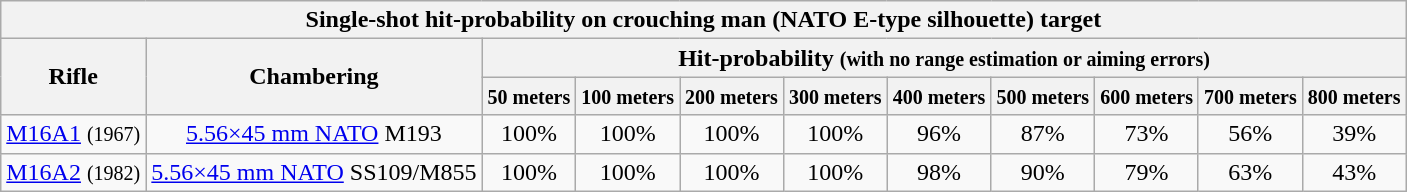<table class="wikitable" style="text-align: center;">
<tr valign="top">
<th colspan="11"><strong>Single-shot hit-probability on crouching man (NATO E-type silhouette) target</strong></th>
</tr>
<tr>
<th rowspan="2">Rifle</th>
<th rowspan="2">Chambering</th>
<th colspan="9">Hit-probability <small>(with no range estimation or aiming errors)</small></th>
</tr>
<tr>
<th><small>50 meters</small></th>
<th><small>100 meters</small></th>
<th><small>200 meters</small></th>
<th><small>300 meters</small></th>
<th><small>400 meters</small></th>
<th><small>500 meters</small></th>
<th><small>600 meters</small></th>
<th><small>700 meters</small></th>
<th><small>800 meters</small></th>
</tr>
<tr>
<td><a href='#'>M16A1</a> <small>(1967)</small></td>
<td><a href='#'>5.56×45 mm NATO</a> M193</td>
<td>100%</td>
<td>100%</td>
<td>100%</td>
<td>100%</td>
<td>96%</td>
<td>87%</td>
<td>73%</td>
<td>56%</td>
<td>39%</td>
</tr>
<tr>
<td><a href='#'>M16A2</a> <small>(1982)</small></td>
<td><a href='#'>5.56×45 mm NATO</a> SS109/M855</td>
<td>100%</td>
<td>100%</td>
<td>100%</td>
<td>100%</td>
<td>98%</td>
<td>90%</td>
<td>79%</td>
<td>63%</td>
<td>43%</td>
</tr>
</table>
